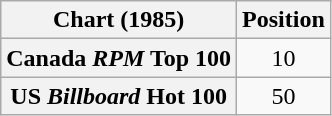<table class="wikitable plainrowheaders">
<tr>
<th>Chart (1985)</th>
<th>Position</th>
</tr>
<tr>
<th scope="row">Canada <em>RPM</em> Top 100</th>
<td style="text-align:center;">10</td>
</tr>
<tr>
<th scope="row">US <em>Billboard</em> Hot 100</th>
<td style="text-align:center;">50</td>
</tr>
</table>
